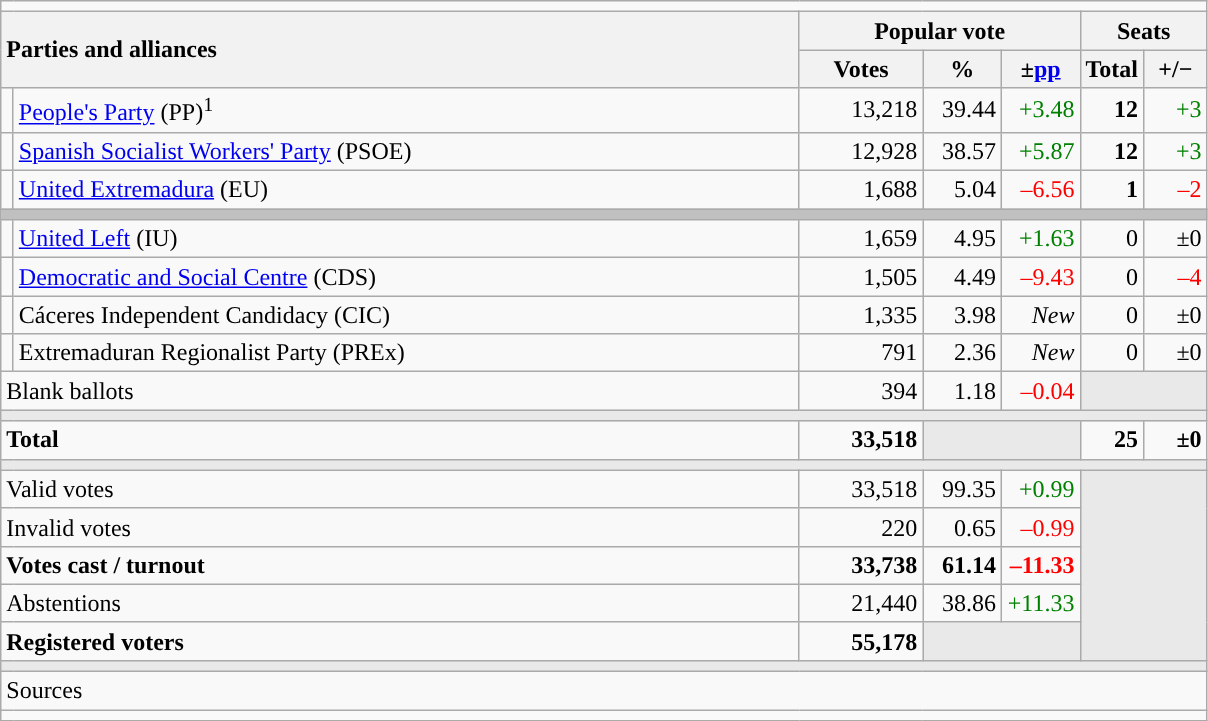<table class="wikitable" style="text-align:right;">
<tr>
<td colspan="7"></td>
</tr>
<tr>
<th style="text-align:left;" rowspan="2" colspan="2" width="525">Parties and alliances</th>
<th colspan="3">Popular vote</th>
<th colspan="2">Seats</th>
</tr>
<tr>
<th width="75">Votes</th>
<th width="45">%</th>
<th width="45">±<a href='#'>pp</a></th>
<th width="35">Total</th>
<th width="35">+/−</th>
</tr>
<tr>
<td width="1" style="color:inherit;background:"></td>
<td align="left"><a href='#'>People's Party</a> (PP)<sup>1</sup></td>
<td>13,218</td>
<td>39.44</td>
<td style="color:green;">+3.48</td>
<td><strong>12</strong></td>
<td style="color:green;">+3</td>
</tr>
<tr>
<td style="color:inherit;background:"></td>
<td align="left"><a href='#'>Spanish Socialist Workers' Party</a> (PSOE)</td>
<td>12,928</td>
<td>38.57</td>
<td style="color:green;">+5.87</td>
<td><strong>12</strong></td>
<td style="color:green;">+3</td>
</tr>
<tr>
<td style="color:inherit;background:"></td>
<td align="left"><a href='#'>United Extremadura</a> (EU)</td>
<td>1,688</td>
<td>5.04</td>
<td style="color:red;">–6.56</td>
<td><strong>1</strong></td>
<td style="color:red;">–2</td>
</tr>
<tr>
<td colspan="7" bgcolor="#C0C0C0"></td>
</tr>
<tr>
<td style="color:inherit;background:"></td>
<td align="left"><a href='#'>United Left</a> (IU)</td>
<td>1,659</td>
<td>4.95</td>
<td style="color:green;">+1.63</td>
<td>0</td>
<td>±0</td>
</tr>
<tr>
<td style="color:inherit;background:"></td>
<td align="left"><a href='#'>Democratic and Social Centre</a> (CDS)</td>
<td>1,505</td>
<td>4.49</td>
<td style="color:red;">–9.43</td>
<td>0</td>
<td style="color:red;">–4</td>
</tr>
<tr>
<td style="color:inherit;background:"></td>
<td align="left">Cáceres Independent Candidacy (CIC)</td>
<td>1,335</td>
<td>3.98</td>
<td><em>New</em></td>
<td>0</td>
<td>±0</td>
</tr>
<tr>
<td style="color:inherit;background:"></td>
<td align="left">Extremaduran Regionalist Party (PREx)</td>
<td>791</td>
<td>2.36</td>
<td><em>New</em></td>
<td>0</td>
<td>±0</td>
</tr>
<tr>
<td align="left" colspan="2">Blank ballots</td>
<td>394</td>
<td>1.18</td>
<td style="color:red;">–0.04</td>
<td bgcolor="#E9E9E9" colspan="2"></td>
</tr>
<tr>
<td colspan="7" bgcolor="#E9E9E9"></td>
</tr>
<tr style="font-weight:bold;">
<td align="left" colspan="2">Total</td>
<td>33,518</td>
<td bgcolor="#E9E9E9" colspan="2"></td>
<td>25</td>
<td>±0</td>
</tr>
<tr>
<td colspan="7" bgcolor="#E9E9E9"></td>
</tr>
<tr>
<td align="left" colspan="2">Valid votes</td>
<td>33,518</td>
<td>99.35</td>
<td style="color:green;">+0.99</td>
<td bgcolor="#E9E9E9" colspan="2" rowspan="5"></td>
</tr>
<tr>
<td align="left" colspan="2">Invalid votes</td>
<td>220</td>
<td>0.65</td>
<td style="color:red;">–0.99</td>
</tr>
<tr style="font-weight:bold;">
<td align="left" colspan="2">Votes cast / turnout</td>
<td>33,738</td>
<td>61.14</td>
<td style="color:red;">–11.33</td>
</tr>
<tr>
<td align="left" colspan="2">Abstentions</td>
<td>21,440</td>
<td>38.86</td>
<td style="color:green;">+11.33</td>
</tr>
<tr style="font-weight:bold;">
<td align="left" colspan="2">Registered voters</td>
<td>55,178</td>
<td bgcolor="#E9E9E9" colspan="2"></td>
</tr>
<tr>
<td colspan="7" bgcolor="#E9E9E9"></td>
</tr>
<tr>
<td align="left" colspan="7">Sources</td>
</tr>
<tr>
<td colspan="7" style="text-align:left; max-width:790px;"></td>
</tr>
</table>
